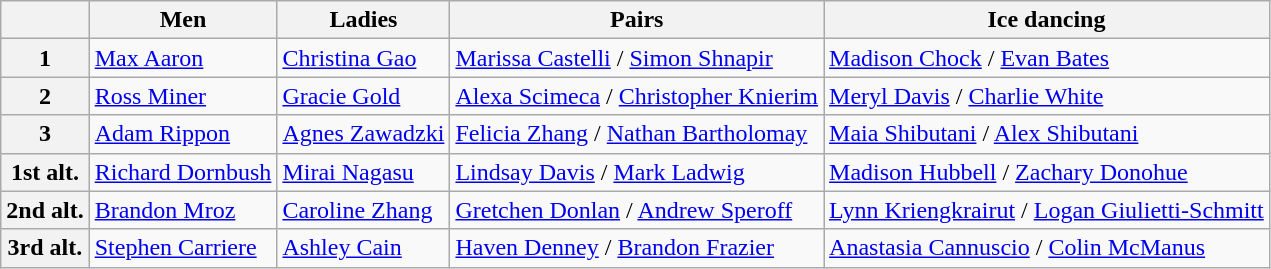<table class="wikitable">
<tr>
<th></th>
<th>Men</th>
<th>Ladies</th>
<th>Pairs</th>
<th>Ice dancing</th>
</tr>
<tr>
<th>1</th>
<td><a href='#'>Max Aaron</a></td>
<td><a href='#'>Christina Gao</a></td>
<td><a href='#'>Marissa Castelli</a> / <a href='#'>Simon Shnapir</a></td>
<td><a href='#'>Madison Chock</a> / <a href='#'>Evan Bates</a></td>
</tr>
<tr>
<th>2</th>
<td><a href='#'>Ross Miner</a></td>
<td><a href='#'>Gracie Gold</a></td>
<td><a href='#'>Alexa Scimeca</a> / <a href='#'>Christopher Knierim</a></td>
<td><a href='#'>Meryl Davis</a> / <a href='#'>Charlie White</a></td>
</tr>
<tr>
<th>3</th>
<td><a href='#'>Adam Rippon</a></td>
<td><a href='#'>Agnes Zawadzki</a></td>
<td><a href='#'>Felicia Zhang</a> / <a href='#'>Nathan Bartholomay</a></td>
<td><a href='#'>Maia Shibutani</a> / <a href='#'>Alex Shibutani</a></td>
</tr>
<tr>
<th>1st alt.</th>
<td><a href='#'>Richard Dornbush</a></td>
<td><a href='#'>Mirai Nagasu</a></td>
<td><a href='#'>Lindsay Davis</a> / <a href='#'>Mark Ladwig</a></td>
<td><a href='#'>Madison Hubbell</a> / <a href='#'>Zachary Donohue</a></td>
</tr>
<tr>
<th>2nd alt.</th>
<td><a href='#'>Brandon Mroz</a></td>
<td><a href='#'>Caroline Zhang</a></td>
<td><a href='#'>Gretchen Donlan</a> / <a href='#'>Andrew Speroff</a></td>
<td><a href='#'>Lynn Kriengkrairut</a> / <a href='#'>Logan Giulietti-Schmitt</a></td>
</tr>
<tr>
<th>3rd alt.</th>
<td><a href='#'>Stephen Carriere</a></td>
<td><a href='#'>Ashley Cain</a></td>
<td><a href='#'>Haven Denney</a> / <a href='#'>Brandon Frazier</a></td>
<td><a href='#'>Anastasia Cannuscio</a> / <a href='#'>Colin McManus</a></td>
</tr>
</table>
